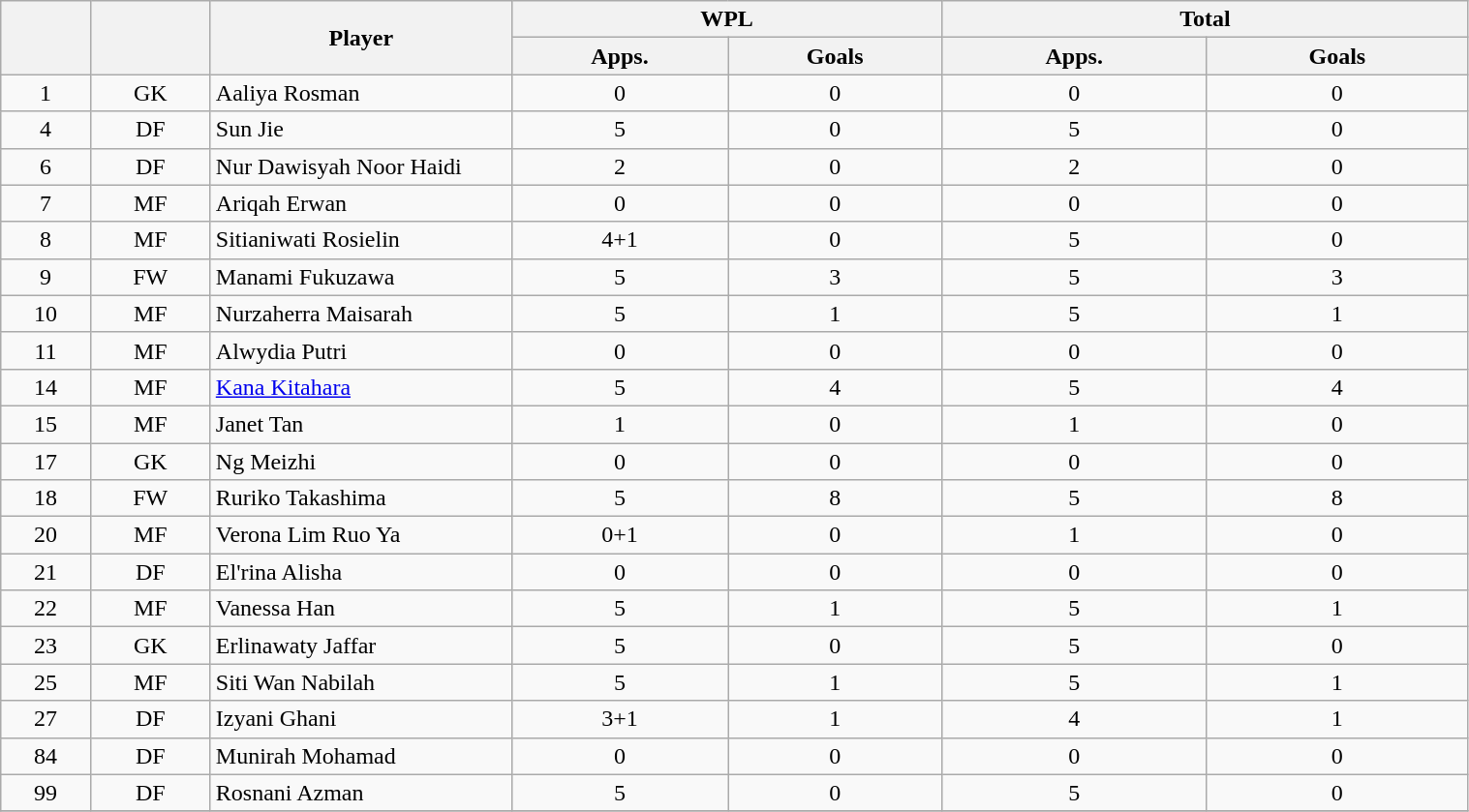<table class="wikitable" style="text-align:center; font-size:100%; width:80%;">
<tr>
<th rowspan=2></th>
<th rowspan=2></th>
<th rowspan=2 width="200">Player</th>
<th colspan=2 width="105">WPL</th>
<th colspan=2 width="130">Total</th>
</tr>
<tr>
<th>Apps.</th>
<th> Goals</th>
<th>Apps.</th>
<th> Goals</th>
</tr>
<tr>
<td>1</td>
<td>GK</td>
<td align="left"> Aaliya Rosman</td>
<td>0</td>
<td>0</td>
<td>0</td>
<td>0</td>
</tr>
<tr>
<td>4</td>
<td>DF</td>
<td align="left"> Sun Jie</td>
<td>5</td>
<td>0</td>
<td>5</td>
<td>0</td>
</tr>
<tr>
<td>6</td>
<td>DF</td>
<td align="left"> Nur Dawisyah Noor Haidi</td>
<td>2</td>
<td>0</td>
<td>2</td>
<td>0</td>
</tr>
<tr>
<td>7</td>
<td>MF</td>
<td align="left"> Ariqah Erwan</td>
<td>0</td>
<td>0</td>
<td>0</td>
<td>0</td>
</tr>
<tr>
<td>8</td>
<td>MF</td>
<td align="left"> Sitianiwati Rosielin</td>
<td>4+1</td>
<td>0</td>
<td>5</td>
<td>0</td>
</tr>
<tr>
<td>9</td>
<td>FW</td>
<td align="left"> Manami Fukuzawa</td>
<td>5</td>
<td>3</td>
<td>5</td>
<td>3</td>
</tr>
<tr>
<td>10</td>
<td>MF</td>
<td align="left"> Nurzaherra Maisarah</td>
<td>5</td>
<td>1</td>
<td>5</td>
<td>1</td>
</tr>
<tr>
<td>11</td>
<td>MF</td>
<td align="left"> Alwydia Putri</td>
<td>0</td>
<td>0</td>
<td>0</td>
<td>0</td>
</tr>
<tr>
<td>14</td>
<td>MF</td>
<td align="left"> <a href='#'>Kana Kitahara</a></td>
<td>5</td>
<td>4</td>
<td>5</td>
<td>4</td>
</tr>
<tr>
<td>15</td>
<td>MF</td>
<td align="left"> Janet Tan</td>
<td>1</td>
<td>0</td>
<td>1</td>
<td>0</td>
</tr>
<tr>
<td>17</td>
<td>GK</td>
<td align="left"> Ng Meizhi</td>
<td>0</td>
<td>0</td>
<td>0</td>
<td>0</td>
</tr>
<tr>
<td>18</td>
<td>FW</td>
<td align="left"> Ruriko Takashima</td>
<td>5</td>
<td>8</td>
<td>5</td>
<td>8</td>
</tr>
<tr>
<td>20</td>
<td>MF</td>
<td align="left"> Verona Lim Ruo Ya</td>
<td>0+1</td>
<td>0</td>
<td>1</td>
<td>0</td>
</tr>
<tr>
<td>21</td>
<td>DF</td>
<td align="left"> El'rina Alisha</td>
<td>0</td>
<td>0</td>
<td>0</td>
<td>0</td>
</tr>
<tr>
<td>22</td>
<td>MF</td>
<td align="left"> Vanessa Han</td>
<td>5</td>
<td>1</td>
<td>5</td>
<td>1</td>
</tr>
<tr>
<td>23</td>
<td>GK</td>
<td align="left"> Erlinawaty Jaffar</td>
<td>5</td>
<td>0</td>
<td>5</td>
<td>0</td>
</tr>
<tr>
<td>25</td>
<td>MF</td>
<td align="left"> Siti Wan Nabilah</td>
<td>5</td>
<td>1</td>
<td>5</td>
<td>1</td>
</tr>
<tr>
<td>27</td>
<td>DF</td>
<td align="left"> Izyani Ghani</td>
<td>3+1</td>
<td>1</td>
<td>4</td>
<td>1</td>
</tr>
<tr>
<td>84</td>
<td>DF</td>
<td align="left"> Munirah Mohamad</td>
<td>0</td>
<td>0</td>
<td>0</td>
<td>0</td>
</tr>
<tr>
<td>99</td>
<td>DF</td>
<td align="left"> Rosnani Azman</td>
<td>5</td>
<td>0</td>
<td>5</td>
<td>0</td>
</tr>
<tr>
</tr>
</table>
